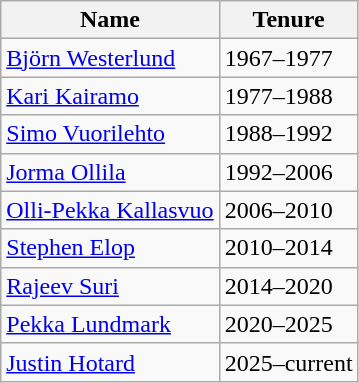<table class="wikitable" style="display:inline-table;">
<tr>
<th>Name</th>
<th>Tenure</th>
</tr>
<tr>
<td><a href='#'>Björn Westerlund</a></td>
<td>1967–1977</td>
</tr>
<tr>
<td><a href='#'>Kari Kairamo</a></td>
<td>1977–1988</td>
</tr>
<tr>
<td><a href='#'>Simo Vuorilehto</a></td>
<td>1988–1992</td>
</tr>
<tr>
<td><a href='#'>Jorma Ollila</a></td>
<td>1992–2006</td>
</tr>
<tr>
<td><a href='#'>Olli-Pekka Kallasvuo</a></td>
<td>2006–2010</td>
</tr>
<tr>
<td><a href='#'>Stephen Elop</a></td>
<td>2010–2014</td>
</tr>
<tr>
<td><a href='#'>Rajeev Suri</a></td>
<td>2014–2020</td>
</tr>
<tr>
<td><a href='#'>Pekka Lundmark</a></td>
<td>2020–2025</td>
</tr>
<tr>
<td><a href='#'>Justin Hotard</a></td>
<td>2025–current</td>
</tr>
</table>
